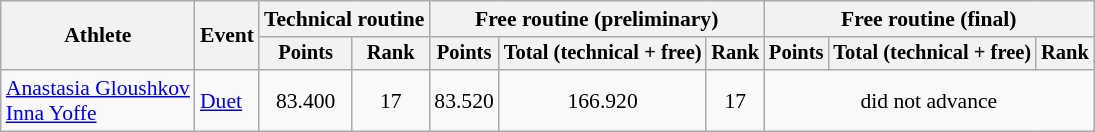<table class="wikitable" style="font-size:90%">
<tr>
<th rowspan=2>Athlete</th>
<th rowspan=2>Event</th>
<th colspan=2>Technical routine</th>
<th colspan=3>Free routine (preliminary)</th>
<th colspan=3>Free routine (final)</th>
</tr>
<tr style="font-size:95%">
<th>Points</th>
<th>Rank</th>
<th>Points</th>
<th>Total (technical + free)</th>
<th>Rank</th>
<th>Points</th>
<th>Total (technical + free)</th>
<th>Rank</th>
</tr>
<tr align=center>
<td align=left><a href='#'>Anastasia Gloushkov</a><br><a href='#'>Inna Yoffe</a></td>
<td align=left><a href='#'>Duet</a></td>
<td>83.400</td>
<td>17</td>
<td>83.520</td>
<td>166.920</td>
<td>17</td>
<td colspan=3>did not advance</td>
</tr>
</table>
